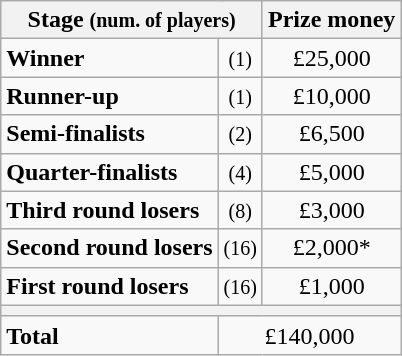<table class="wikitable">
<tr>
<th colspan=2>Stage <small>(num. of players)</small></th>
<th>Prize money</th>
</tr>
<tr>
<td><strong>Winner</strong></td>
<td align=center><small>(1)</small></td>
<td align=center>£25,000</td>
</tr>
<tr>
<td><strong>Runner-up</strong></td>
<td align=center><small>(1)</small></td>
<td align=center>£10,000</td>
</tr>
<tr>
<td><strong>Semi-finalists</strong></td>
<td align=center><small>(2)</small></td>
<td align=center>£6,500</td>
</tr>
<tr>
<td><strong>Quarter-finalists</strong></td>
<td align=center><small>(4)</small></td>
<td align=center>£5,000</td>
</tr>
<tr>
<td><strong>Third round losers</strong></td>
<td align=center><small>(8)</small></td>
<td align=center>£3,000</td>
</tr>
<tr>
<td><strong>Second round losers</strong></td>
<td align=center><small>(16)</small></td>
<td align=center>£2,000*</td>
</tr>
<tr>
<td><strong>First round losers</strong></td>
<td align=center><small>(16)</small></td>
<td align=center>£1,000</td>
</tr>
<tr>
<th colspan=3></th>
</tr>
<tr>
<td><strong>Total</strong></td>
<td align=center colspan=2>£140,000</td>
</tr>
</table>
